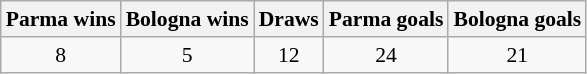<table class="wikitable" style="font-size:90%; text-align:center;">
<tr>
<th>Parma wins</th>
<th>Bologna wins</th>
<th>Draws</th>
<th>Parma goals</th>
<th>Bologna goals</th>
</tr>
<tr>
<td>8</td>
<td>5</td>
<td>12</td>
<td>24</td>
<td>21</td>
</tr>
</table>
